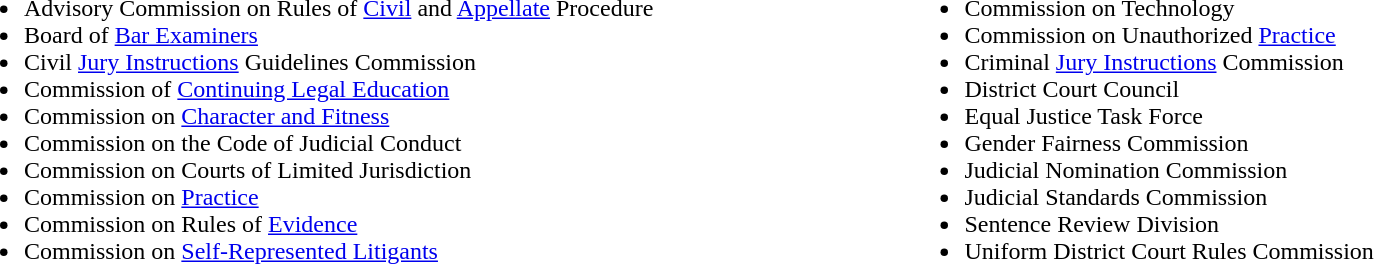<table width=100% border=0 cellspacing=10 cellpadding=0 align=center>
<tr>
<td width=50% valign=top><br><ul><li>Advisory Commission on Rules of <a href='#'>Civil</a> and <a href='#'>Appellate</a> Procedure</li><li>Board of <a href='#'>Bar Examiners</a></li><li>Civil <a href='#'>Jury Instructions</a> Guidelines Commission</li><li>Commission of <a href='#'>Continuing Legal Education</a></li><li>Commission on <a href='#'>Character and Fitness</a></li><li>Commission on the Code of Judicial Conduct</li><li>Commission on Courts of Limited Jurisdiction</li><li>Commission on <a href='#'>Practice</a></li><li>Commission on Rules of <a href='#'>Evidence</a></li><li>Commission on <a href='#'>Self-Represented Litigants</a></li></ul></td>
<td width=50% valign=top><br><ul><li>Commission on Technology</li><li>Commission on Unauthorized <a href='#'>Practice</a></li><li>Criminal <a href='#'>Jury Instructions</a> Commission</li><li>District Court Council</li><li>Equal Justice Task Force</li><li>Gender Fairness Commission</li><li>Judicial Nomination Commission</li><li>Judicial Standards Commission</li><li>Sentence Review Division</li><li>Uniform District Court Rules Commission</li></ul></td>
</tr>
</table>
